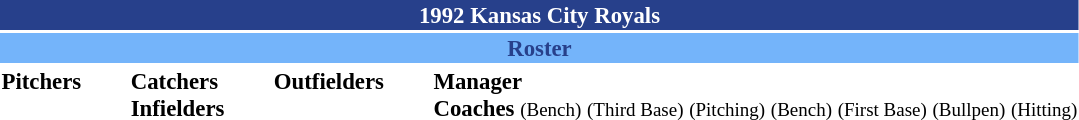<table class="toccolours" style="font-size: 95%;">
<tr>
<th colspan="10" style="background-color: #27408B; color: #FFFFFF; text-align: center;">1992 Kansas City Royals</th>
</tr>
<tr>
<td colspan="10" style="background-color: #74B4FA; color: #27408B; text-align: center;"><strong>Roster</strong></td>
</tr>
<tr>
<td valign="top"><strong>Pitchers</strong><br> 




















</td>
<td width="25px"></td>
<td valign="top"><strong>Catchers</strong><br>


<strong>Infielders</strong>







</td>
<td width="25px"></td>
<td valign="top"><strong>Outfielders</strong><br>







</td>
<td width="25px"></td>
<td valign="top"><strong>Manager</strong><br>
<strong>Coaches</strong>
 <small>(Bench)</small>
 <small>(Third Base)</small>
 <small>(Pitching)</small>
 <small>(Bench)</small>
 <small>(First Base)</small>
 <small>(Bullpen)</small>
 <small>(Hitting)</small></td>
</tr>
</table>
